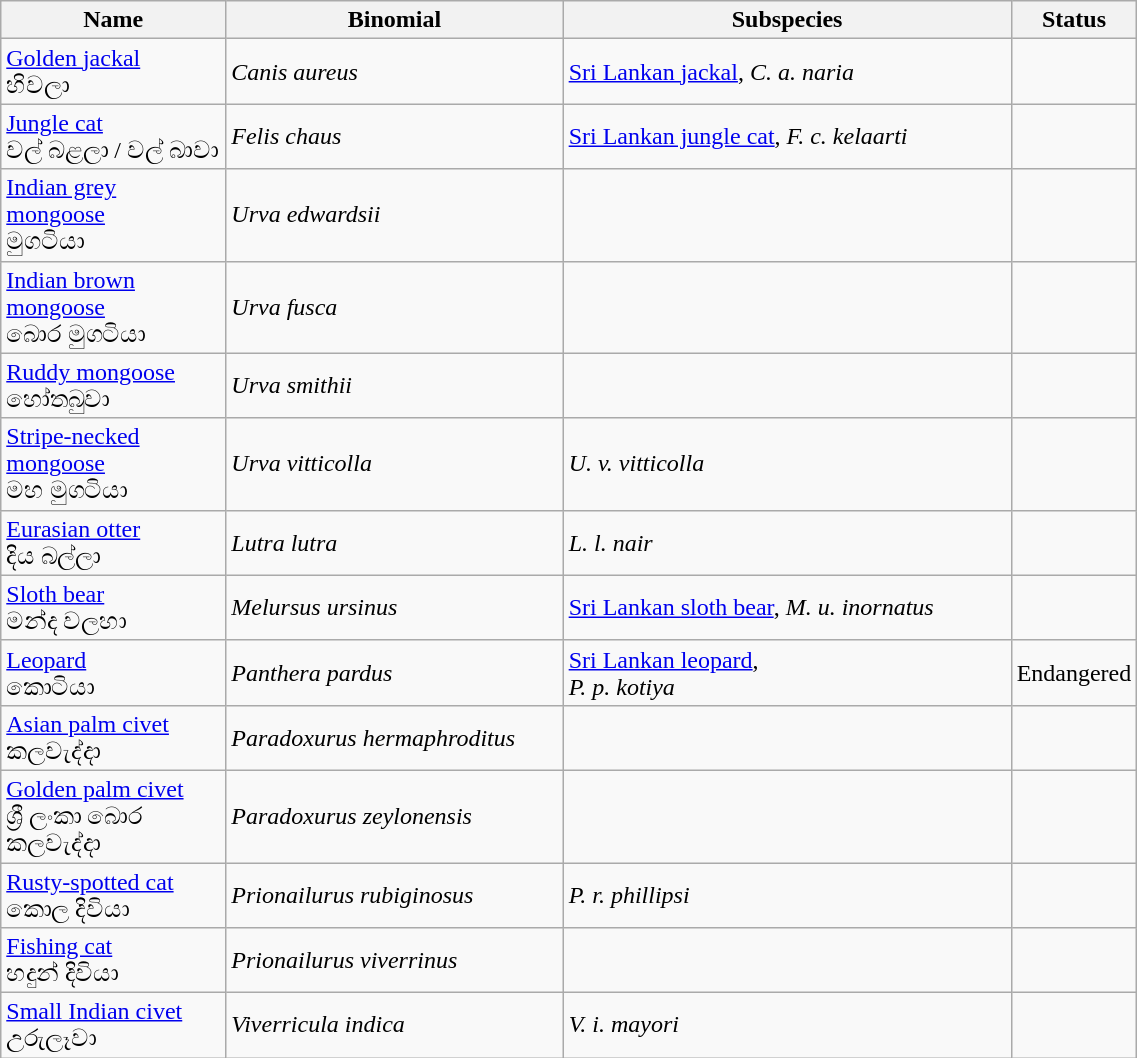<table width=60% class="wikitable">
<tr>
<th width=20%>Name</th>
<th width=30%>Binomial</th>
<th width=40%>Subspecies</th>
<th width=20%>Status</th>
</tr>
<tr>
<td><a href='#'>Golden jackal</a><br>හිවලා<br></td>
<td><em>Canis aureus</em></td>
<td><a href='#'>Sri Lankan jackal</a>, <em>C. a. naria</em></td>
<td></td>
</tr>
<tr>
<td><a href='#'>Jungle cat</a><br>වල් බළලා / වල් බාවා<br></td>
<td><em>Felis chaus</em></td>
<td><a href='#'>Sri Lankan jungle cat</a>, <em>F. c. kelaarti</em></td>
<td></td>
</tr>
<tr>
<td><a href='#'>Indian grey mongoose</a><br>මුගටියා<br></td>
<td><em>Urva edwardsii</em></td>
<td></td>
<td></td>
</tr>
<tr>
<td><a href='#'>Indian brown mongoose</a><br>බොර මුගටියා<br></td>
<td><em>Urva fusca</em></td>
<td></td>
<td></td>
</tr>
<tr>
<td><a href='#'>Ruddy mongoose</a><br>හෝතබුවා<br></td>
<td><em>Urva smithii</em></td>
<td></td>
<td></td>
</tr>
<tr>
<td><a href='#'>Stripe-necked mongoose</a><br>මහ මුගටියා<br></td>
<td><em>Urva vitticolla</em></td>
<td><em>U. v. vitticolla</em></td>
<td></td>
</tr>
<tr>
<td><a href='#'>Eurasian otter</a><br>දිය බල්ලා<br></td>
<td><em>Lutra lutra</em></td>
<td><em>L. l. nair</em></td>
<td></td>
</tr>
<tr>
<td><a href='#'>Sloth bear</a><br>මන්ද වලහා<br></td>
<td><em>Melursus ursinus</em></td>
<td><a href='#'>Sri Lankan sloth bear</a>, <em>M. u. inornatus</em></td>
<td></td>
</tr>
<tr>
<td><a href='#'>Leopard</a><br>කොටියා<br></td>
<td><em>Panthera pardus</em></td>
<td><a href='#'>Sri Lankan leopard</a>,<br><em>P. p. kotiya</em></td>
<td>Endangered</td>
</tr>
<tr>
<td><a href='#'>Asian palm civet</a><br>කලවැද්දා<br></td>
<td><em>Paradoxurus hermaphroditus</em></td>
<td></td>
<td></td>
</tr>
<tr>
<td><a href='#'>Golden palm civet</a><br>ශ්‍රී ලංකා බොර කලවැද්දා<br></td>
<td><em>Paradoxurus zeylonensis</em></td>
<td></td>
<td></td>
</tr>
<tr>
<td><a href='#'>Rusty-spotted cat</a><br>කොල දිවියා<br></td>
<td><em>Prionailurus rubiginosus</em></td>
<td><em>P. r. phillipsi</em></td>
<td></td>
</tr>
<tr>
<td><a href='#'>Fishing cat</a><br>හදුන් දිවියා<br></td>
<td><em>Prionailurus viverrinus</em></td>
<td></td>
<td></td>
</tr>
<tr>
<td><a href='#'>Small Indian civet</a><br>උරුලෑවා<br></td>
<td><em>Viverricula indica</em></td>
<td><em>V. i. mayori</em></td>
<td></td>
</tr>
</table>
